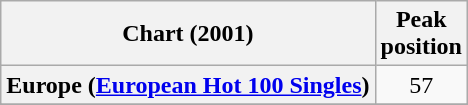<table class="wikitable sortable plainrowheaders">
<tr>
<th scope="col">Chart (2001)</th>
<th scope="col">Peak<br>position</th>
</tr>
<tr>
<th scope="row">Europe (<a href='#'>European Hot 100 Singles</a>)</th>
<td align="center">57</td>
</tr>
<tr>
</tr>
<tr>
</tr>
<tr>
</tr>
<tr>
</tr>
<tr>
</tr>
<tr>
</tr>
<tr>
</tr>
<tr>
</tr>
<tr>
</tr>
<tr>
</tr>
<tr>
</tr>
</table>
